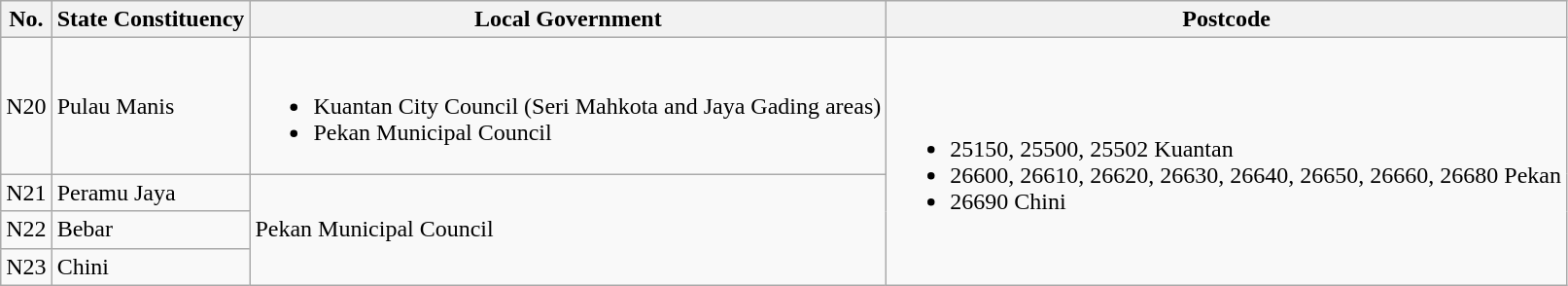<table class="wikitable">
<tr>
<th>No.</th>
<th>State Constituency</th>
<th>Local Government</th>
<th>Postcode</th>
</tr>
<tr>
<td>N20</td>
<td>Pulau Manis</td>
<td><br><ul><li>Kuantan City Council (Seri Mahkota and Jaya Gading areas)</li><li>Pekan Municipal Council</li></ul></td>
<td rowspan="4"><br><ul><li>25150, 25500, 25502 Kuantan</li><li>26600, 26610, 26620, 26630, 26640, 26650, 26660, 26680 Pekan</li><li>26690 Chini</li></ul></td>
</tr>
<tr>
<td>N21</td>
<td>Peramu Jaya</td>
<td rowspan="3">Pekan Municipal Council</td>
</tr>
<tr>
<td>N22</td>
<td>Bebar</td>
</tr>
<tr>
<td>N23</td>
<td>Chini</td>
</tr>
</table>
